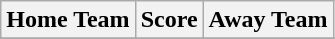<table class="wikitable" style="text-align: center">
<tr>
<th>Home Team</th>
<th>Score</th>
<th>Away Team</th>
</tr>
<tr>
</tr>
</table>
